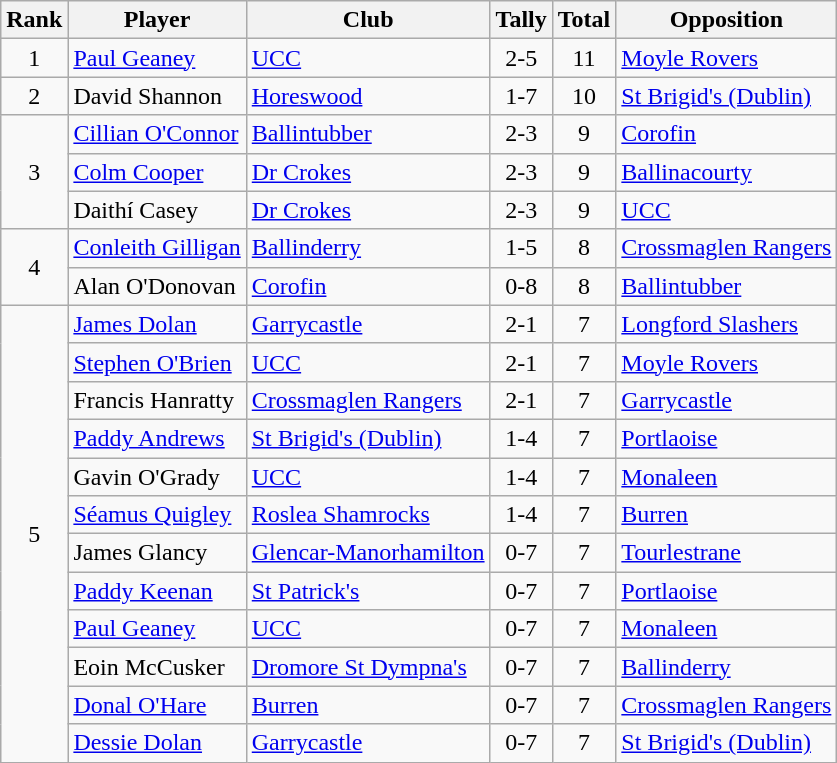<table class="wikitable">
<tr>
<th>Rank</th>
<th>Player</th>
<th>Club</th>
<th>Tally</th>
<th>Total</th>
<th>Opposition</th>
</tr>
<tr>
<td rowspan="1" style="text-align:center;">1</td>
<td><a href='#'>Paul Geaney</a></td>
<td><a href='#'>UCC</a></td>
<td align=center>2-5</td>
<td align=center>11</td>
<td><a href='#'>Moyle Rovers</a></td>
</tr>
<tr>
<td rowspan="1" style="text-align:center;">2</td>
<td>David Shannon</td>
<td><a href='#'>Horeswood</a></td>
<td align=center>1-7</td>
<td align=center>10</td>
<td><a href='#'>St Brigid's (Dublin)</a></td>
</tr>
<tr>
<td rowspan="3" style="text-align:center;">3</td>
<td><a href='#'>Cillian O'Connor</a></td>
<td><a href='#'>Ballintubber</a></td>
<td align=center>2-3</td>
<td align=center>9</td>
<td><a href='#'>Corofin</a></td>
</tr>
<tr>
<td><a href='#'>Colm Cooper</a></td>
<td><a href='#'>Dr Crokes</a></td>
<td align=center>2-3</td>
<td align=center>9</td>
<td><a href='#'>Ballinacourty</a></td>
</tr>
<tr>
<td>Daithí Casey</td>
<td><a href='#'>Dr Crokes</a></td>
<td align=center>2-3</td>
<td align=center>9</td>
<td><a href='#'>UCC</a></td>
</tr>
<tr>
<td rowspan="2" style="text-align:center;">4</td>
<td><a href='#'>Conleith Gilligan</a></td>
<td><a href='#'>Ballinderry</a></td>
<td align=center>1-5</td>
<td align=center>8</td>
<td><a href='#'>Crossmaglen Rangers</a></td>
</tr>
<tr>
<td>Alan O'Donovan</td>
<td><a href='#'>Corofin</a></td>
<td align=center>0-8</td>
<td align=center>8</td>
<td><a href='#'>Ballintubber</a></td>
</tr>
<tr>
<td rowspan="12" style="text-align:center;">5</td>
<td><a href='#'>James Dolan</a></td>
<td><a href='#'>Garrycastle</a></td>
<td align=center>2-1</td>
<td align=center>7</td>
<td><a href='#'>Longford Slashers</a></td>
</tr>
<tr>
<td><a href='#'>Stephen O'Brien</a></td>
<td><a href='#'>UCC</a></td>
<td align=center>2-1</td>
<td align=center>7</td>
<td><a href='#'>Moyle Rovers</a></td>
</tr>
<tr>
<td>Francis Hanratty</td>
<td><a href='#'>Crossmaglen Rangers</a></td>
<td align=center>2-1</td>
<td align=center>7</td>
<td><a href='#'>Garrycastle</a></td>
</tr>
<tr>
<td><a href='#'>Paddy Andrews</a></td>
<td><a href='#'>St Brigid's (Dublin)</a></td>
<td align=center>1-4</td>
<td align=center>7</td>
<td><a href='#'>Portlaoise</a></td>
</tr>
<tr>
<td>Gavin O'Grady</td>
<td><a href='#'>UCC</a></td>
<td align=center>1-4</td>
<td align=center>7</td>
<td><a href='#'>Monaleen</a></td>
</tr>
<tr>
<td><a href='#'>Séamus Quigley</a></td>
<td><a href='#'>Roslea Shamrocks</a></td>
<td align=center>1-4</td>
<td align=center>7</td>
<td><a href='#'>Burren</a></td>
</tr>
<tr>
<td>James Glancy</td>
<td><a href='#'>Glencar-Manorhamilton</a></td>
<td align=center>0-7</td>
<td align=center>7</td>
<td><a href='#'>Tourlestrane</a></td>
</tr>
<tr>
<td><a href='#'>Paddy Keenan</a></td>
<td><a href='#'>St Patrick's</a></td>
<td align=center>0-7</td>
<td align=center>7</td>
<td><a href='#'>Portlaoise</a></td>
</tr>
<tr>
<td><a href='#'>Paul Geaney</a></td>
<td><a href='#'>UCC</a></td>
<td align=center>0-7</td>
<td align=center>7</td>
<td><a href='#'>Monaleen</a></td>
</tr>
<tr>
<td>Eoin McCusker</td>
<td><a href='#'>Dromore St Dympna's</a></td>
<td align=center>0-7</td>
<td align=center>7</td>
<td><a href='#'>Ballinderry</a></td>
</tr>
<tr>
<td><a href='#'>Donal O'Hare</a></td>
<td><a href='#'>Burren</a></td>
<td align=center>0-7</td>
<td align=center>7</td>
<td><a href='#'>Crossmaglen Rangers</a></td>
</tr>
<tr>
<td><a href='#'>Dessie Dolan</a></td>
<td><a href='#'>Garrycastle</a></td>
<td align=center>0-7</td>
<td align=center>7</td>
<td><a href='#'>St Brigid's (Dublin)</a></td>
</tr>
</table>
